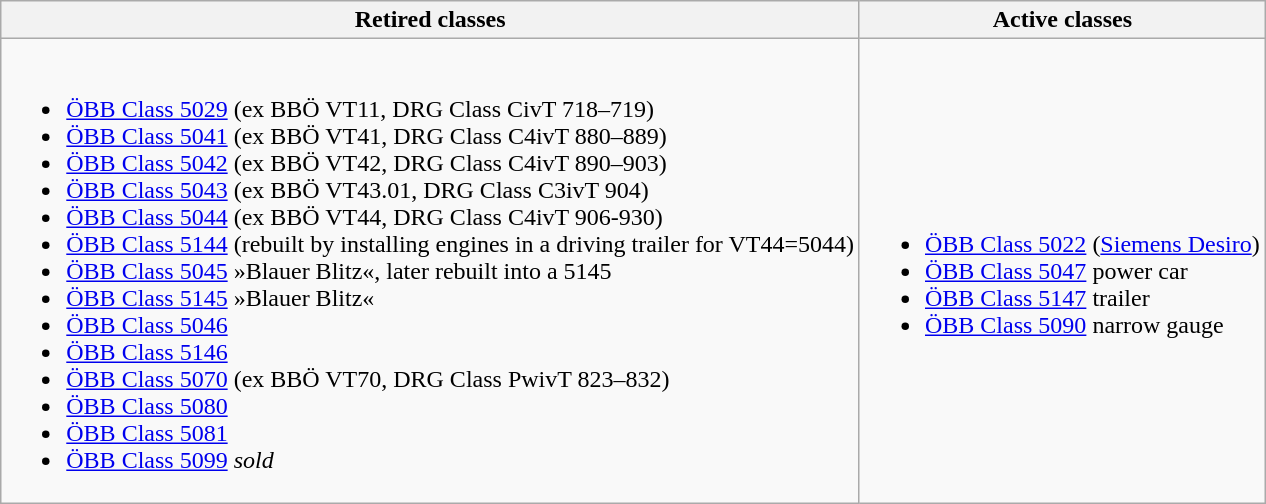<table class="wikitable">
<tr>
<th>Retired classes</th>
<th>Active classes</th>
</tr>
<tr>
<td><br><ul><li><a href='#'>ÖBB Class 5029</a> (ex BBÖ VT11, DRG Class CivT 718–719)</li><li><a href='#'>ÖBB Class 5041</a> (ex BBÖ VT41, DRG Class C4ivT 880–889)</li><li><a href='#'>ÖBB Class 5042</a> (ex BBÖ VT42, DRG Class C4ivT 890–903)</li><li><a href='#'>ÖBB Class 5043</a> (ex BBÖ VT43.01, DRG Class C3ivT 904)</li><li><a href='#'>ÖBB Class 5044</a> (ex BBÖ VT44, DRG Class C4ivT 906-930)</li><li><a href='#'>ÖBB Class 5144</a> (rebuilt by installing engines in a driving trailer for VT44=5044)</li><li><a href='#'>ÖBB Class 5045</a> »Blauer Blitz«, later rebuilt into a 5145</li><li><a href='#'>ÖBB Class 5145</a> »Blauer Blitz«</li><li><a href='#'>ÖBB Class 5046</a></li><li><a href='#'>ÖBB Class 5146</a></li><li><a href='#'>ÖBB Class 5070</a> (ex BBÖ VT70, DRG Class PwivT 823–832)</li><li><a href='#'>ÖBB Class 5080</a></li><li><a href='#'>ÖBB Class 5081</a></li><li><a href='#'>ÖBB Class 5099</a> <em>sold</em></li></ul></td>
<td><br><ul><li><a href='#'>ÖBB Class 5022</a> (<a href='#'>Siemens Desiro</a>)</li><li><a href='#'>ÖBB Class 5047</a> power car</li><li><a href='#'>ÖBB Class 5147</a> trailer</li><li><a href='#'>ÖBB Class 5090</a> narrow gauge</li></ul></td>
</tr>
</table>
